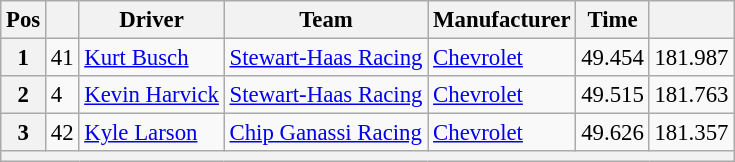<table class="wikitable" style="font-size:95%">
<tr>
<th>Pos</th>
<th></th>
<th>Driver</th>
<th>Team</th>
<th>Manufacturer</th>
<th>Time</th>
<th></th>
</tr>
<tr>
<th>1</th>
<td>41</td>
<td><a href='#'>Kurt Busch</a></td>
<td><a href='#'>Stewart-Haas Racing</a></td>
<td><a href='#'>Chevrolet</a></td>
<td>49.454</td>
<td>181.987</td>
</tr>
<tr>
<th>2</th>
<td>4</td>
<td><a href='#'>Kevin Harvick</a></td>
<td><a href='#'>Stewart-Haas Racing</a></td>
<td><a href='#'>Chevrolet</a></td>
<td>49.515</td>
<td>181.763</td>
</tr>
<tr>
<th>3</th>
<td>42</td>
<td><a href='#'>Kyle Larson</a></td>
<td><a href='#'>Chip Ganassi Racing</a></td>
<td><a href='#'>Chevrolet</a></td>
<td>49.626</td>
<td>181.357</td>
</tr>
<tr>
<th colspan="7"></th>
</tr>
</table>
